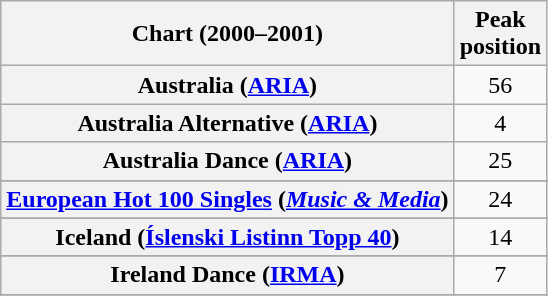<table class="wikitable sortable plainrowheaders" style="text-align:center;">
<tr>
<th scope="col">Chart (2000–2001)</th>
<th scope="col">Peak<br>position</th>
</tr>
<tr>
<th scope="row">Australia (<a href='#'>ARIA</a>)<br></th>
<td>56</td>
</tr>
<tr>
<th scope="row">Australia Alternative (<a href='#'>ARIA</a>)<br></th>
<td>4</td>
</tr>
<tr>
<th scope="row">Australia Dance (<a href='#'>ARIA</a>)<br></th>
<td>25</td>
</tr>
<tr>
</tr>
<tr>
</tr>
<tr>
</tr>
<tr>
</tr>
<tr>
</tr>
<tr>
</tr>
<tr>
</tr>
<tr>
<th scope="row"><a href='#'>European Hot 100 Singles</a> (<em><a href='#'>Music & Media</a></em>)</th>
<td>24</td>
</tr>
<tr>
</tr>
<tr>
</tr>
<tr>
<th scope="row">Iceland (<a href='#'>Íslenski Listinn Topp 40</a>)</th>
<td>14</td>
</tr>
<tr>
</tr>
<tr>
<th scope="row">Ireland Dance (<a href='#'>IRMA</a>)</th>
<td>7</td>
</tr>
<tr>
</tr>
<tr>
</tr>
<tr>
</tr>
<tr>
</tr>
<tr>
</tr>
<tr>
</tr>
<tr>
</tr>
<tr>
</tr>
<tr>
</tr>
<tr>
</tr>
<tr>
</tr>
<tr>
</tr>
<tr>
</tr>
</table>
